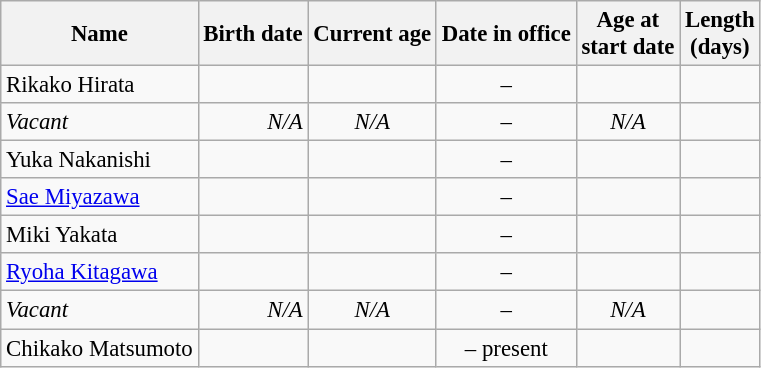<table class="wikitable sortable" style="font-size:95%;">
<tr>
<th>Name</th>
<th>Birth date</th>
<th>Current age</th>
<th>Date in office</th>
<th>Age at<br>start date</th>
<th>Length<br>(days)</th>
</tr>
<tr>
<td>Rikako Hirata</td>
<td style="text-align:right;"></td>
<td style="text-align:center;"></td>
<td style="text-align:center;"> – </td>
<td style="text-align:center;"></td>
<td></td>
</tr>
<tr>
<td><em>Vacant</em></td>
<td style="text-align:right;"><em>N/A</em></td>
<td style="text-align:center;"><em>N/A</em></td>
<td style="text-align:center;"><em> – </em></td>
<td style="text-align:center;"><em>N/A</em></td>
<td><em></em></td>
</tr>
<tr>
<td>Yuka Nakanishi</td>
<td style="text-align:right;"></td>
<td style="text-align:center;"></td>
<td style="text-align:center;"> – </td>
<td style="text-align:center;"></td>
<td></td>
</tr>
<tr>
<td><a href='#'>Sae Miyazawa</a></td>
<td style="text-align:right;"></td>
<td style="text-align:center;"></td>
<td style="text-align:center;"> – </td>
<td style="text-align:center;"></td>
<td></td>
</tr>
<tr>
<td>Miki Yakata</td>
<td style="text-align:right;"></td>
<td style="text-align:center;"></td>
<td style="text-align:center;"> – </td>
<td style="text-align:center;"></td>
<td></td>
</tr>
<tr>
<td><a href='#'>Ryoha Kitagawa</a></td>
<td style="text-align:right;"></td>
<td style="text-align:center;"></td>
<td style="text-align:center;"> – </td>
<td style="text-align:center;"></td>
<td></td>
</tr>
<tr>
<td><em>Vacant</em></td>
<td style="text-align:right;"><em>N/A</em></td>
<td style="text-align:center;"><em>N/A</em></td>
<td style="text-align:center;"> – </td>
<td style="text-align:center;"><em>N/A</em></td>
<td></td>
</tr>
<tr>
<td>Chikako Matsumoto</td>
<td style="text-align:right;"></td>
<td style="text-align:center;"></td>
<td style="text-align:center;"> – present</td>
<td style="text-align:center;"></td>
<td></td>
</tr>
</table>
